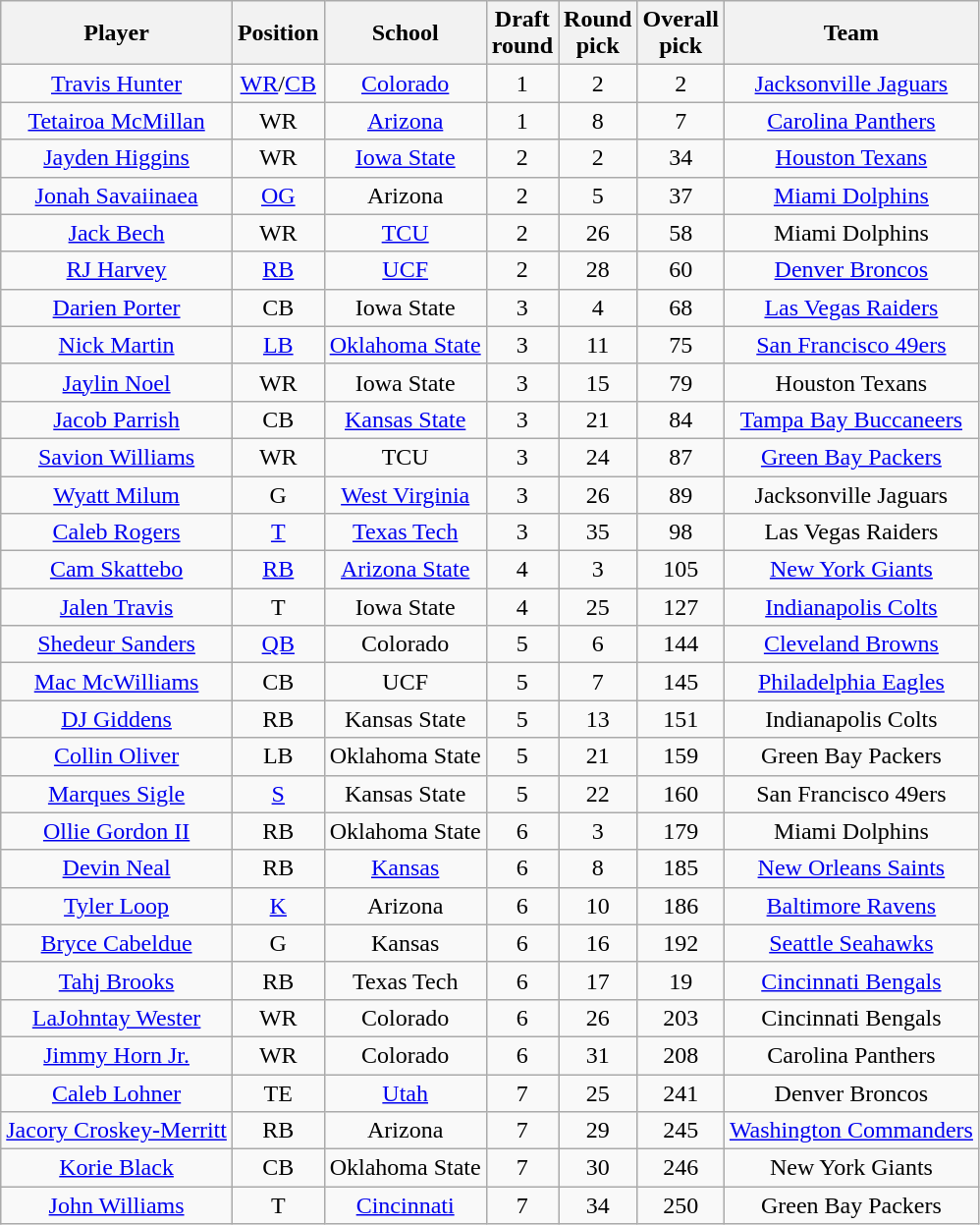<table class="wikitable sortable" border="1" style="text-align: center;">
<tr>
<th>Player</th>
<th>Position</th>
<th>School</th>
<th>Draft<br>round</th>
<th>Round<br>pick</th>
<th>Overall<br>pick</th>
<th>Team</th>
</tr>
<tr>
<td><a href='#'>Travis Hunter</a></td>
<td><a href='#'>WR</a>/<a href='#'>CB</a></td>
<td><a href='#'>Colorado</a></td>
<td>1</td>
<td>2</td>
<td>2</td>
<td><a href='#'>Jacksonville Jaguars</a></td>
</tr>
<tr>
<td><a href='#'>Tetairoa McMillan</a></td>
<td>WR</td>
<td><a href='#'>Arizona</a></td>
<td>1</td>
<td>8</td>
<td>7</td>
<td><a href='#'>Carolina Panthers</a></td>
</tr>
<tr>
<td><a href='#'>Jayden Higgins</a></td>
<td>WR</td>
<td><a href='#'>Iowa State</a></td>
<td>2</td>
<td>2</td>
<td>34</td>
<td><a href='#'>Houston Texans</a></td>
</tr>
<tr>
<td><a href='#'>Jonah Savaiinaea</a></td>
<td><a href='#'>OG</a></td>
<td>Arizona</td>
<td>2</td>
<td>5</td>
<td>37</td>
<td><a href='#'>Miami Dolphins</a></td>
</tr>
<tr>
<td><a href='#'>Jack Bech</a></td>
<td>WR</td>
<td><a href='#'>TCU</a></td>
<td>2</td>
<td>26</td>
<td>58</td>
<td>Miami Dolphins</td>
</tr>
<tr>
<td><a href='#'>RJ Harvey</a></td>
<td><a href='#'>RB</a></td>
<td><a href='#'>UCF</a></td>
<td>2</td>
<td>28</td>
<td>60</td>
<td><a href='#'>Denver Broncos</a></td>
</tr>
<tr>
<td><a href='#'>Darien Porter</a></td>
<td>CB</td>
<td>Iowa State</td>
<td>3</td>
<td>4</td>
<td>68</td>
<td><a href='#'>Las Vegas Raiders</a></td>
</tr>
<tr>
<td><a href='#'>Nick Martin</a></td>
<td><a href='#'>LB</a></td>
<td><a href='#'>Oklahoma State</a></td>
<td>3</td>
<td>11</td>
<td>75</td>
<td><a href='#'>San Francisco 49ers</a></td>
</tr>
<tr>
<td><a href='#'>Jaylin Noel</a></td>
<td>WR</td>
<td>Iowa State</td>
<td>3</td>
<td>15</td>
<td>79</td>
<td>Houston Texans</td>
</tr>
<tr>
<td><a href='#'>Jacob Parrish</a></td>
<td>CB</td>
<td><a href='#'>Kansas State</a></td>
<td>3</td>
<td>21</td>
<td>84</td>
<td><a href='#'>Tampa Bay Buccaneers</a></td>
</tr>
<tr>
<td><a href='#'>Savion Williams</a></td>
<td>WR</td>
<td>TCU</td>
<td>3</td>
<td>24</td>
<td>87</td>
<td><a href='#'>Green Bay Packers</a></td>
</tr>
<tr>
<td><a href='#'>Wyatt Milum</a></td>
<td>G</td>
<td><a href='#'>West Virginia</a></td>
<td>3</td>
<td>26</td>
<td>89</td>
<td>Jacksonville Jaguars</td>
</tr>
<tr>
<td><a href='#'>Caleb Rogers</a></td>
<td><a href='#'>T</a></td>
<td><a href='#'>Texas Tech</a></td>
<td>3</td>
<td>35</td>
<td>98</td>
<td>Las Vegas Raiders</td>
</tr>
<tr>
<td><a href='#'>Cam Skattebo</a></td>
<td><a href='#'>RB</a></td>
<td><a href='#'>Arizona State</a></td>
<td>4</td>
<td>3</td>
<td>105</td>
<td><a href='#'>New York Giants</a></td>
</tr>
<tr>
<td><a href='#'>Jalen Travis</a></td>
<td>T</td>
<td>Iowa State</td>
<td>4</td>
<td>25</td>
<td>127</td>
<td><a href='#'>Indianapolis Colts</a></td>
</tr>
<tr>
<td><a href='#'>Shedeur Sanders</a></td>
<td><a href='#'>QB</a></td>
<td>Colorado</td>
<td>5</td>
<td>6</td>
<td>144</td>
<td><a href='#'>Cleveland Browns</a></td>
</tr>
<tr>
<td><a href='#'>Mac McWilliams</a></td>
<td>CB</td>
<td>UCF</td>
<td>5</td>
<td>7</td>
<td>145</td>
<td><a href='#'>Philadelphia Eagles</a></td>
</tr>
<tr>
<td><a href='#'>DJ Giddens</a></td>
<td>RB</td>
<td>Kansas State</td>
<td>5</td>
<td>13</td>
<td>151</td>
<td>Indianapolis Colts</td>
</tr>
<tr>
<td><a href='#'>Collin Oliver</a></td>
<td>LB</td>
<td>Oklahoma State</td>
<td>5</td>
<td>21</td>
<td>159</td>
<td>Green Bay Packers</td>
</tr>
<tr>
<td><a href='#'>Marques Sigle</a></td>
<td><a href='#'>S</a></td>
<td>Kansas State</td>
<td>5</td>
<td>22</td>
<td>160</td>
<td>San Francisco 49ers</td>
</tr>
<tr>
<td><a href='#'>Ollie Gordon II</a></td>
<td>RB</td>
<td>Oklahoma State</td>
<td>6</td>
<td>3</td>
<td>179</td>
<td>Miami Dolphins</td>
</tr>
<tr>
<td><a href='#'>Devin Neal</a></td>
<td>RB</td>
<td><a href='#'>Kansas</a></td>
<td>6</td>
<td>8</td>
<td>185</td>
<td><a href='#'>New Orleans Saints</a></td>
</tr>
<tr>
<td><a href='#'>Tyler Loop</a></td>
<td><a href='#'>K</a></td>
<td>Arizona</td>
<td>6</td>
<td>10</td>
<td>186</td>
<td><a href='#'>Baltimore Ravens</a></td>
</tr>
<tr>
<td><a href='#'>Bryce Cabeldue</a></td>
<td>G</td>
<td>Kansas</td>
<td>6</td>
<td>16</td>
<td>192</td>
<td><a href='#'>Seattle Seahawks</a></td>
</tr>
<tr>
<td><a href='#'>Tahj Brooks</a></td>
<td>RB</td>
<td>Texas Tech</td>
<td>6</td>
<td>17</td>
<td>19</td>
<td><a href='#'>Cincinnati Bengals</a></td>
</tr>
<tr>
<td><a href='#'>LaJohntay Wester</a></td>
<td>WR</td>
<td>Colorado</td>
<td>6</td>
<td>26</td>
<td>203</td>
<td>Cincinnati Bengals</td>
</tr>
<tr>
<td><a href='#'>Jimmy Horn Jr.</a></td>
<td>WR</td>
<td>Colorado</td>
<td>6</td>
<td>31</td>
<td>208</td>
<td>Carolina Panthers</td>
</tr>
<tr>
<td><a href='#'>Caleb Lohner</a></td>
<td>TE</td>
<td><a href='#'>Utah</a></td>
<td>7</td>
<td>25</td>
<td>241</td>
<td>Denver Broncos</td>
</tr>
<tr>
<td><a href='#'>Jacory Croskey-Merritt</a></td>
<td>RB</td>
<td>Arizona</td>
<td>7</td>
<td>29</td>
<td>245</td>
<td><a href='#'>Washington Commanders</a></td>
</tr>
<tr>
<td><a href='#'>Korie Black</a></td>
<td>CB</td>
<td>Oklahoma State</td>
<td>7</td>
<td>30</td>
<td>246</td>
<td>New York Giants</td>
</tr>
<tr>
<td><a href='#'>John Williams</a></td>
<td>T</td>
<td><a href='#'>Cincinnati</a></td>
<td>7</td>
<td>34</td>
<td>250</td>
<td>Green Bay Packers</td>
</tr>
</table>
